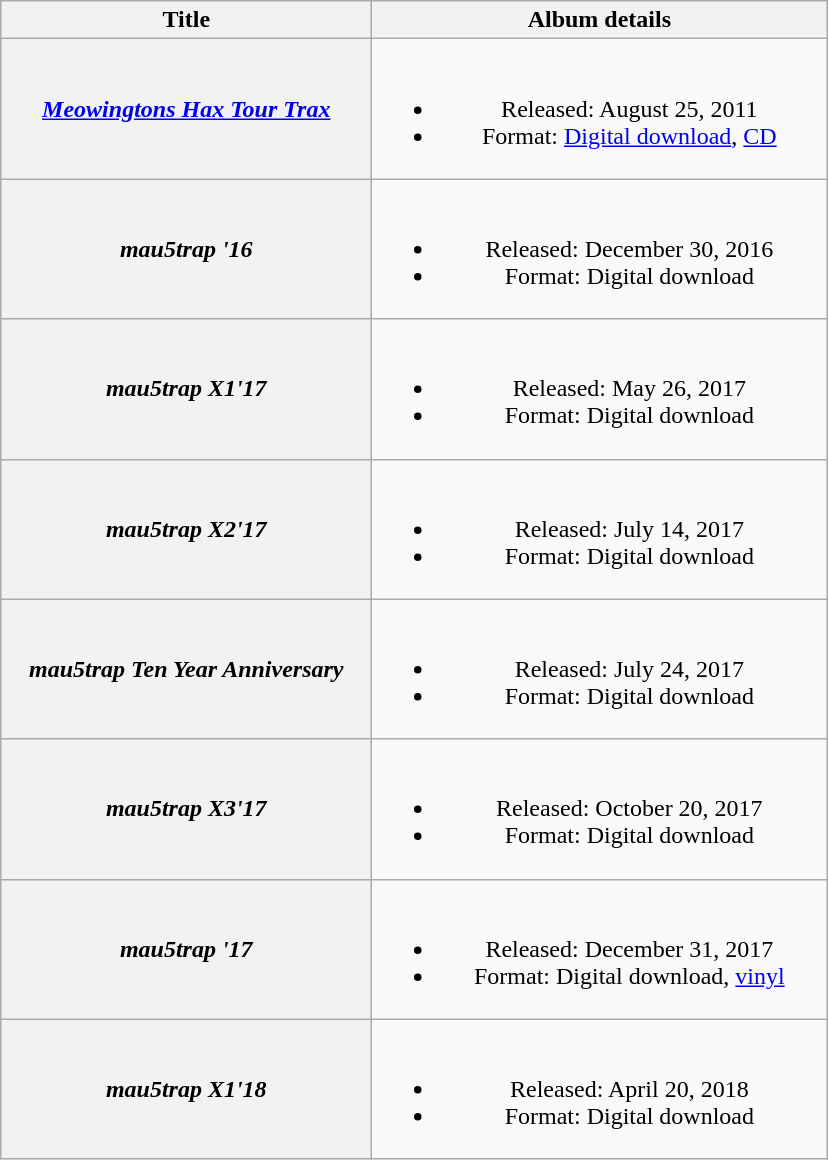<table class="wikitable plainrowheaders" style="text-align:center;">
<tr>
<th scope="col" rowspan="1" style="width:15em;">Title</th>
<th scope="col" rowspan="1" style="width:18.5em;">Album details</th>
</tr>
<tr>
<th scope="row"><em><a href='#'>Meowingtons Hax Tour Trax</a></em></th>
<td><br><ul><li>Released: August 25, 2011</li><li>Format: <a href='#'>Digital download</a>, <a href='#'>CD</a></li></ul></td>
</tr>
<tr>
<th scope="row"><em>mau5trap '16</em></th>
<td><br><ul><li>Released: December 30, 2016</li><li>Format: Digital download</li></ul></td>
</tr>
<tr>
<th scope="row"><em>mau5trap X1'17</em></th>
<td><br><ul><li>Released: May 26, 2017</li><li>Format: Digital download</li></ul></td>
</tr>
<tr>
<th scope="row"><em>mau5trap X2'17</em></th>
<td><br><ul><li>Released: July 14, 2017</li><li>Format: Digital download</li></ul></td>
</tr>
<tr>
<th scope="row"><em>mau5trap Ten Year Anniversary</em></th>
<td><br><ul><li>Released: July 24, 2017</li><li>Format: Digital download</li></ul></td>
</tr>
<tr>
<th scope="row"><em>mau5trap X3'17</em></th>
<td><br><ul><li>Released: October 20, 2017</li><li>Format: Digital download</li></ul></td>
</tr>
<tr>
<th scope="row"><em>mau5trap '17</em></th>
<td><br><ul><li>Released: December 31, 2017</li><li>Format: Digital download, <a href='#'>vinyl</a></li></ul></td>
</tr>
<tr>
<th scope="row"><em>mau5trap X1'18</em></th>
<td><br><ul><li>Released: April 20, 2018</li><li>Format: Digital download</li></ul></td>
</tr>
</table>
